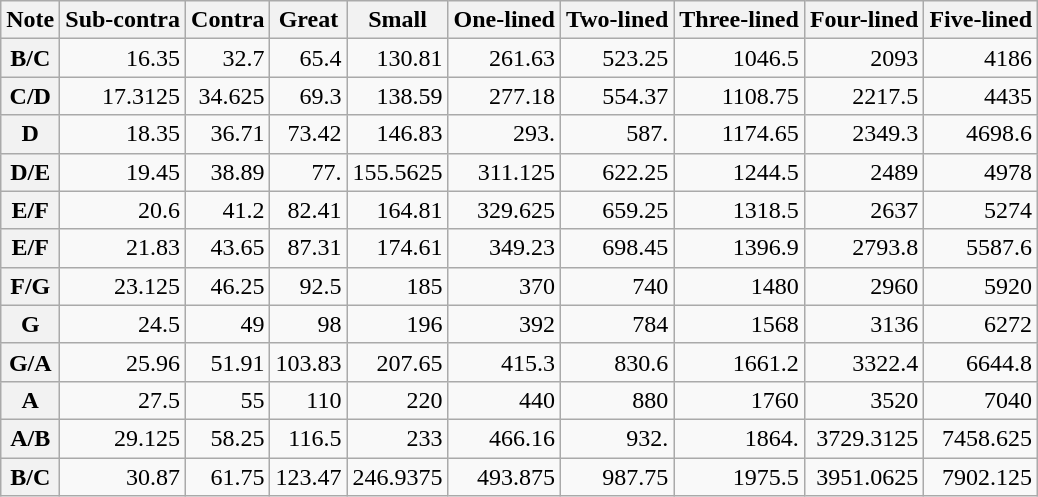<table class="wikitable" style="text-align: right">
<tr>
<th>Note</th>
<th>Sub-contra</th>
<th>Contra</th>
<th>Great</th>
<th>Small</th>
<th>One-lined</th>
<th>Two-lined</th>
<th>Three-lined</th>
<th>Four-lined</th>
<th>Five-lined</th>
</tr>
<tr>
<th>B/C</th>
<td>16.35</td>
<td>32.7</td>
<td>65.4</td>
<td>130.81</td>
<td>261.63</td>
<td>523.25</td>
<td>1046.5</td>
<td>2093</td>
<td>4186</td>
</tr>
<tr>
<th>C/D</th>
<td>17.3125</td>
<td>34.625</td>
<td>69.3</td>
<td>138.59</td>
<td>277.18</td>
<td>554.37</td>
<td>1108.75</td>
<td>2217.5</td>
<td>4435</td>
</tr>
<tr>
<th>D</th>
<td>18.35</td>
<td>36.71</td>
<td>73.42</td>
<td>146.83</td>
<td>293.</td>
<td>587.</td>
<td>1174.65</td>
<td>2349.3</td>
<td>4698.6</td>
</tr>
<tr>
<th>D/E</th>
<td>19.45</td>
<td>38.89</td>
<td>77.</td>
<td>155.5625</td>
<td>311.125</td>
<td>622.25</td>
<td>1244.5</td>
<td>2489</td>
<td>4978</td>
</tr>
<tr>
<th>E/F</th>
<td>20.6</td>
<td>41.2</td>
<td>82.41</td>
<td>164.81</td>
<td>329.625</td>
<td>659.25</td>
<td>1318.5</td>
<td>2637</td>
<td>5274</td>
</tr>
<tr>
<th>E/F</th>
<td>21.83</td>
<td>43.65</td>
<td>87.31</td>
<td>174.61</td>
<td>349.23</td>
<td>698.45</td>
<td>1396.9</td>
<td>2793.8</td>
<td>5587.6</td>
</tr>
<tr>
<th>F/G</th>
<td>23.125</td>
<td>46.25</td>
<td>92.5</td>
<td>185</td>
<td>370</td>
<td>740</td>
<td>1480</td>
<td>2960</td>
<td>5920</td>
</tr>
<tr>
<th>G</th>
<td>24.5</td>
<td>49</td>
<td>98</td>
<td>196</td>
<td>392</td>
<td>784</td>
<td>1568</td>
<td>3136</td>
<td>6272</td>
</tr>
<tr>
<th>G/A</th>
<td>25.96</td>
<td>51.91</td>
<td>103.83</td>
<td>207.65</td>
<td>415.3</td>
<td>830.6</td>
<td>1661.2</td>
<td>3322.4</td>
<td>6644.8</td>
</tr>
<tr>
<th>A</th>
<td>27.5</td>
<td>55</td>
<td>110</td>
<td>220</td>
<td>440</td>
<td>880</td>
<td>1760</td>
<td>3520</td>
<td>7040</td>
</tr>
<tr>
<th>A/B</th>
<td>29.125</td>
<td>58.25</td>
<td>116.5</td>
<td>233</td>
<td>466.16</td>
<td>932.</td>
<td>1864.</td>
<td>3729.3125</td>
<td>7458.625</td>
</tr>
<tr>
<th>B/C</th>
<td>30.87</td>
<td>61.75</td>
<td>123.47</td>
<td>246.9375</td>
<td>493.875</td>
<td>987.75</td>
<td>1975.5</td>
<td>3951.0625</td>
<td>7902.125</td>
</tr>
</table>
